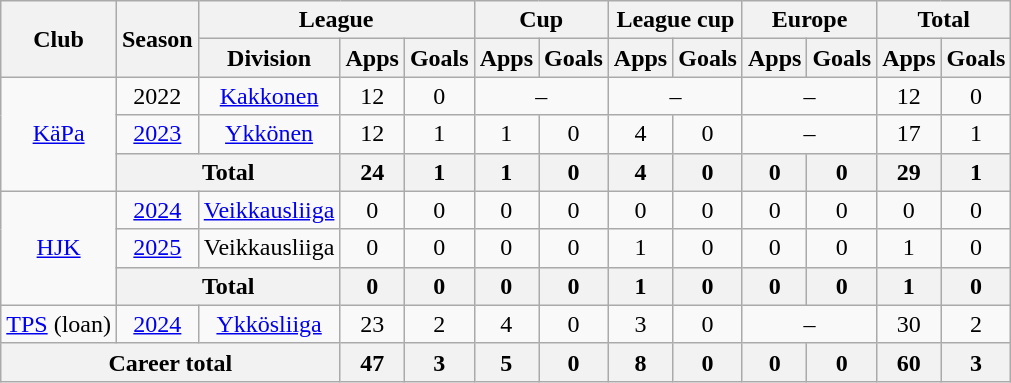<table class="wikitable" style="text-align:center">
<tr>
<th rowspan="2">Club</th>
<th rowspan="2">Season</th>
<th colspan="3">League</th>
<th colspan="2">Cup</th>
<th colspan="2">League cup</th>
<th colspan="2">Europe</th>
<th colspan="2">Total</th>
</tr>
<tr>
<th>Division</th>
<th>Apps</th>
<th>Goals</th>
<th>Apps</th>
<th>Goals</th>
<th>Apps</th>
<th>Goals</th>
<th>Apps</th>
<th>Goals</th>
<th>Apps</th>
<th>Goals</th>
</tr>
<tr>
<td rowspan="3"><a href='#'>KäPa</a></td>
<td>2022</td>
<td><a href='#'>Kakkonen</a></td>
<td>12</td>
<td>0</td>
<td colspan="2">–</td>
<td colspan="2">–</td>
<td colspan="2">–</td>
<td>12</td>
<td>0</td>
</tr>
<tr>
<td><a href='#'>2023</a></td>
<td><a href='#'>Ykkönen</a></td>
<td>12</td>
<td>1</td>
<td>1</td>
<td>0</td>
<td>4</td>
<td>0</td>
<td colspan="2">–</td>
<td>17</td>
<td>1</td>
</tr>
<tr>
<th colspan="2">Total</th>
<th>24</th>
<th>1</th>
<th>1</th>
<th>0</th>
<th>4</th>
<th>0</th>
<th>0</th>
<th>0</th>
<th>29</th>
<th>1</th>
</tr>
<tr>
<td rowspan=3><a href='#'>HJK</a></td>
<td><a href='#'>2024</a></td>
<td><a href='#'>Veikkausliiga</a></td>
<td>0</td>
<td>0</td>
<td>0</td>
<td>0</td>
<td>0</td>
<td>0</td>
<td>0</td>
<td>0</td>
<td>0</td>
<td>0</td>
</tr>
<tr>
<td><a href='#'>2025</a></td>
<td>Veikkausliiga</td>
<td>0</td>
<td>0</td>
<td>0</td>
<td>0</td>
<td>1</td>
<td>0</td>
<td>0</td>
<td>0</td>
<td>1</td>
<td>0</td>
</tr>
<tr>
<th colspan=2>Total</th>
<th>0</th>
<th>0</th>
<th>0</th>
<th>0</th>
<th>1</th>
<th>0</th>
<th>0</th>
<th>0</th>
<th>1</th>
<th>0</th>
</tr>
<tr>
<td><a href='#'>TPS</a> (loan)</td>
<td><a href='#'>2024</a></td>
<td><a href='#'>Ykkösliiga</a></td>
<td>23</td>
<td>2</td>
<td>4</td>
<td>0</td>
<td>3</td>
<td>0</td>
<td colspan="2">–</td>
<td>30</td>
<td>2</td>
</tr>
<tr>
<th colspan="3">Career total</th>
<th>47</th>
<th>3</th>
<th>5</th>
<th>0</th>
<th>8</th>
<th>0</th>
<th>0</th>
<th>0</th>
<th>60</th>
<th>3</th>
</tr>
</table>
